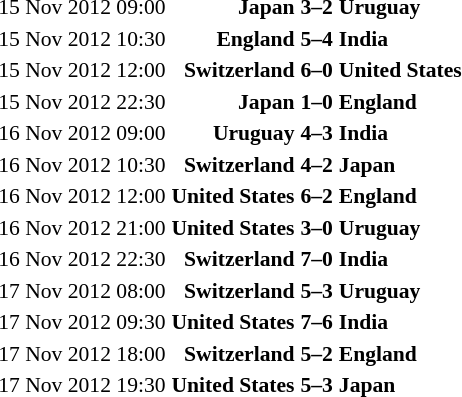<table style="font-size:90%; margin: 0 auto;">
<tr>
<td>15 Nov 2012 09:00</td>
<td align="right"><strong>Japan</strong> </td>
<td align="center"><strong>3–2</strong></td>
<td> <strong>Uruguay</strong></td>
</tr>
<tr>
<td>15 Nov 2012 10:30</td>
<td align="right"><strong>England</strong> </td>
<td align="center"><strong>5–4</strong></td>
<td> <strong>India</strong></td>
</tr>
<tr>
<td>15 Nov 2012 12:00</td>
<td align="right"><strong>Switzerland</strong> </td>
<td align="center"><strong>6–0</strong></td>
<td> <strong>United States</strong></td>
</tr>
<tr>
<td>15 Nov 2012 22:30</td>
<td align="right"><strong>Japan</strong> </td>
<td align="center"><strong>1–0</strong></td>
<td> <strong>England</strong></td>
</tr>
<tr>
<td>16 Nov 2012 09:00</td>
<td align="right"><strong>Uruguay</strong> </td>
<td align="center"><strong>4–3</strong></td>
<td> <strong>India</strong></td>
</tr>
<tr>
<td>16 Nov 2012 10:30</td>
<td align="right"><strong>Switzerland</strong> </td>
<td align="center"><strong>4–2</strong></td>
<td> <strong>Japan</strong></td>
</tr>
<tr>
<td>16 Nov 2012 12:00</td>
<td align="right"><strong>United States</strong> </td>
<td align="center"><strong>6–2</strong></td>
<td> <strong>England</strong></td>
</tr>
<tr>
<td>16 Nov 2012 21:00</td>
<td align="right"><strong>United States</strong> </td>
<td align="center"><strong>3–0</strong></td>
<td> <strong>Uruguay</strong></td>
</tr>
<tr>
<td>16 Nov 2012 22:30</td>
<td align="right"><strong>Switzerland</strong> </td>
<td align="center"><strong>7–0</strong></td>
<td> <strong>India</strong></td>
</tr>
<tr>
<td>17 Nov 2012 08:00</td>
<td align="right"><strong>Switzerland</strong> </td>
<td align="center"><strong>5–3</strong></td>
<td> <strong>Uruguay</strong></td>
</tr>
<tr>
<td>17 Nov 2012 09:30</td>
<td align="right"><strong>United States</strong> </td>
<td align="center"><strong>7–6</strong></td>
<td> <strong>India</strong></td>
</tr>
<tr>
<td>17 Nov 2012 18:00</td>
<td align="right"><strong>Switzerland</strong> </td>
<td align="center"><strong>5–2</strong></td>
<td> <strong>England</strong></td>
</tr>
<tr>
<td>17 Nov 2012 19:30</td>
<td align="right"><strong>United States</strong> </td>
<td align="center"><strong>5–3</strong></td>
<td> <strong>Japan</strong></td>
</tr>
<tr>
</tr>
</table>
